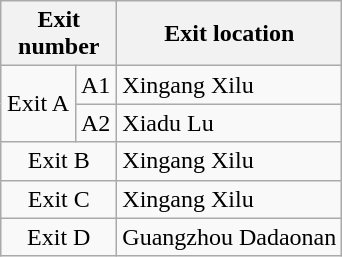<table class="wikitable">
<tr>
<th style="width:70px" colspan="2">Exit number</th>
<th>Exit location</th>
</tr>
<tr>
<td align="center" rowspan="2">Exit A</td>
<td>A1</td>
<td>Xingang Xilu</td>
</tr>
<tr>
<td>A2</td>
<td>Xiadu Lu</td>
</tr>
<tr>
<td align="center" colspan="2">Exit B</td>
<td>Xingang Xilu</td>
</tr>
<tr>
<td align="center" colspan="2">Exit C</td>
<td>Xingang Xilu</td>
</tr>
<tr>
<td align="center" colspan="2">Exit D</td>
<td>Guangzhou Dadaonan</td>
</tr>
</table>
